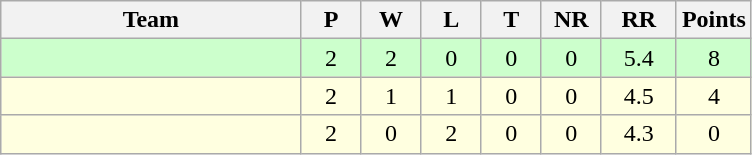<table class="wikitable" style="text-align: center;">
<tr>
<th style="width:40%;">Team</th>
<th style="width:8%;">P</th>
<th style="width:8%;">W</th>
<th style="width:8%;">L</th>
<th style="width:8%;">T</th>
<th style="width:8%;">NR</th>
<th style="width:10%;">RR</th>
<th style="width:10%;">Points</th>
</tr>
<tr style="background:#cfc;">
<td align=left></td>
<td>2</td>
<td>2</td>
<td>0</td>
<td>0</td>
<td>0</td>
<td>5.4</td>
<td>8</td>
</tr>
<tr style="background:#ffffe0;">
<td align=left></td>
<td>2</td>
<td>1</td>
<td>1</td>
<td>0</td>
<td>0</td>
<td>4.5</td>
<td>4</td>
</tr>
<tr style="background:#ffffe0;">
<td align=left></td>
<td>2</td>
<td>0</td>
<td>2</td>
<td>0</td>
<td>0</td>
<td>4.3</td>
<td>0</td>
</tr>
</table>
